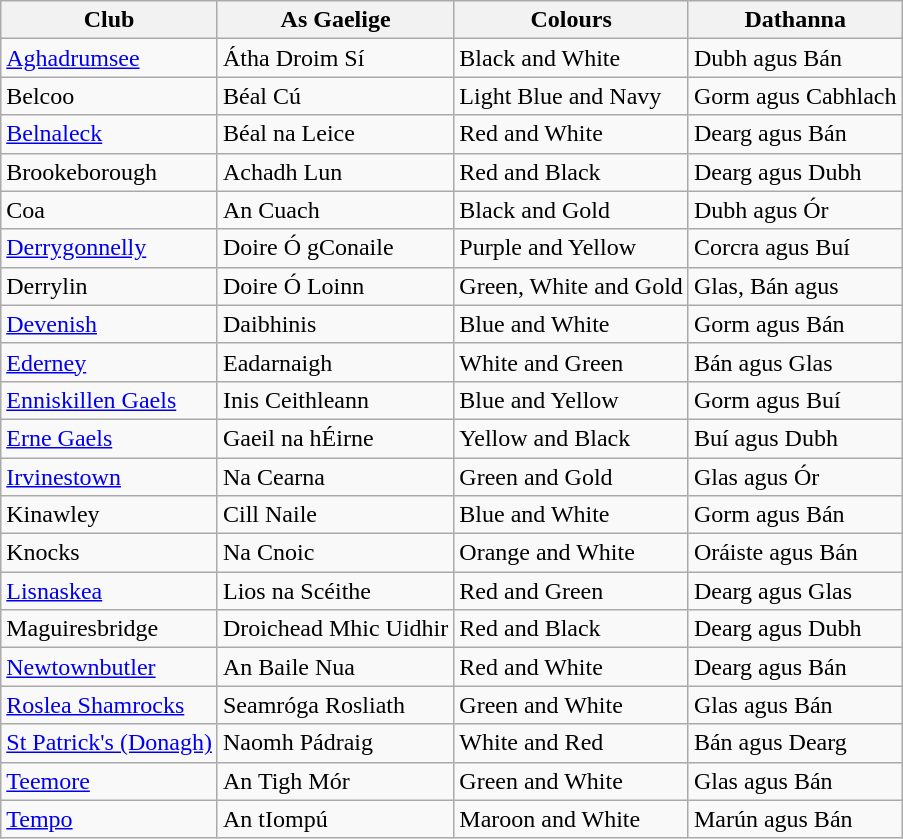<table class="wikitable" border="1">
<tr>
<th>Club</th>
<th>As Gaelige</th>
<th>Colours</th>
<th>Dathanna</th>
</tr>
<tr>
<td><a href='#'>Aghadrumsee</a></td>
<td>Átha Droim Sí</td>
<td>Black and White</td>
<td>Dubh agus Bán</td>
</tr>
<tr>
<td>Belcoo</td>
<td>Béal Cú</td>
<td>Light Blue and Navy</td>
<td>Gorm agus Cabhlach</td>
</tr>
<tr>
<td><a href='#'>Belnaleck</a></td>
<td>Béal na Leice</td>
<td>Red and White</td>
<td>Dearg agus Bán</td>
</tr>
<tr>
<td>Brookeborough</td>
<td>Achadh Lun</td>
<td>Red and Black</td>
<td>Dearg agus Dubh</td>
</tr>
<tr>
<td>Coa</td>
<td>An Cuach</td>
<td>Black and Gold</td>
<td>Dubh agus Ór</td>
</tr>
<tr>
<td><a href='#'>Derrygonnelly</a></td>
<td>Doire Ó gConaile</td>
<td>Purple and Yellow</td>
<td>Corcra agus Buí</td>
</tr>
<tr>
<td>Derrylin</td>
<td>Doire Ó Loinn</td>
<td>Green, White and Gold</td>
<td>Glas, Bán agus</td>
</tr>
<tr>
<td><a href='#'>Devenish</a></td>
<td>Daibhinis</td>
<td>Blue and White</td>
<td>Gorm agus Bán</td>
</tr>
<tr>
<td><a href='#'>Ederney</a></td>
<td>Eadarnaigh</td>
<td>White and Green</td>
<td>Bán agus Glas</td>
</tr>
<tr>
<td><a href='#'>Enniskillen Gaels</a></td>
<td>Inis Ceithleann</td>
<td>Blue and Yellow</td>
<td>Gorm agus Buí</td>
</tr>
<tr>
<td><a href='#'>Erne Gaels</a></td>
<td>Gaeil na hÉirne</td>
<td>Yellow and Black</td>
<td>Buí agus Dubh</td>
</tr>
<tr>
<td><a href='#'>Irvinestown</a></td>
<td>Na Cearna</td>
<td>Green and Gold</td>
<td>Glas agus Ór</td>
</tr>
<tr>
<td>Kinawley</td>
<td>Cill Naile</td>
<td>Blue and White</td>
<td>Gorm agus Bán</td>
</tr>
<tr>
<td>Knocks</td>
<td>Na Cnoic</td>
<td>Orange and White</td>
<td>Oráiste agus Bán</td>
</tr>
<tr>
<td><a href='#'>Lisnaskea</a></td>
<td>Lios na Scéithe</td>
<td>Red and Green</td>
<td>Dearg agus Glas</td>
</tr>
<tr>
<td>Maguiresbridge</td>
<td>Droichead Mhic Uidhir</td>
<td>Red and Black</td>
<td>Dearg agus Dubh</td>
</tr>
<tr>
<td><a href='#'>Newtownbutler</a></td>
<td>An Baile Nua</td>
<td>Red and White</td>
<td>Dearg agus Bán</td>
</tr>
<tr>
<td><a href='#'>Roslea Shamrocks</a></td>
<td>Seamróga Rosliath</td>
<td>Green and White</td>
<td>Glas agus Bán</td>
</tr>
<tr>
<td><a href='#'>St Patrick's (Donagh)</a></td>
<td>Naomh Pádraig</td>
<td>White and Red</td>
<td>Bán agus Dearg</td>
</tr>
<tr>
<td><a href='#'>Teemore</a></td>
<td>An Tigh Mór</td>
<td>Green and White</td>
<td>Glas agus Bán</td>
</tr>
<tr>
<td><a href='#'>Tempo</a></td>
<td>An tIompú</td>
<td>Maroon and White</td>
<td>Marún agus Bán</td>
</tr>
</table>
